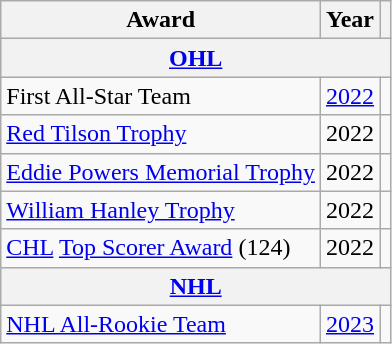<table class="wikitable">
<tr>
<th>Award</th>
<th>Year</th>
<th></th>
</tr>
<tr ALIGN="center" bgcolor="#e0e0e0">
<th colspan="3"><a href='#'>OHL</a></th>
</tr>
<tr>
<td>First All-Star Team</td>
<td><a href='#'>2022</a></td>
<td></td>
</tr>
<tr>
<td><a href='#'>Red Tilson Trophy</a></td>
<td>2022</td>
<td></td>
</tr>
<tr>
<td><a href='#'>Eddie Powers Memorial Trophy</a></td>
<td>2022</td>
<td></td>
</tr>
<tr>
<td><a href='#'>William Hanley Trophy</a></td>
<td>2022</td>
<td></td>
</tr>
<tr>
<td><a href='#'>CHL</a> <a href='#'>Top Scorer Award</a> (124)</td>
<td>2022</td>
<td></td>
</tr>
<tr>
<th colspan="3"><a href='#'>NHL</a></th>
</tr>
<tr>
<td><a href='#'>NHL All-Rookie Team</a></td>
<td><a href='#'>2023</a></td>
<td></td>
</tr>
</table>
